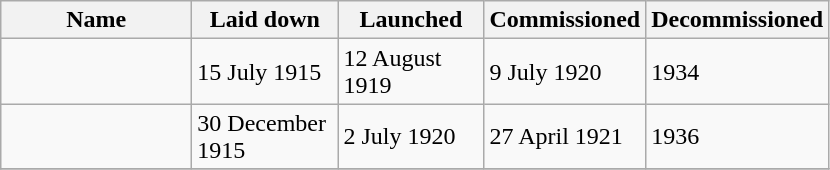<table class="wikitable">
<tr>
<th width="120">Name</th>
<th width="90">Laid down</th>
<th width="90">Launched</th>
<th width="90">Commissioned</th>
<th width="90">Decommissioned</th>
</tr>
<tr>
<td></td>
<td>15 July 1915</td>
<td>12 August 1919</td>
<td>9 July 1920</td>
<td>1934</td>
</tr>
<tr>
<td></td>
<td>30 December 1915</td>
<td>2 July 1920</td>
<td>27 April 1921</td>
<td>1936</td>
</tr>
<tr>
</tr>
</table>
